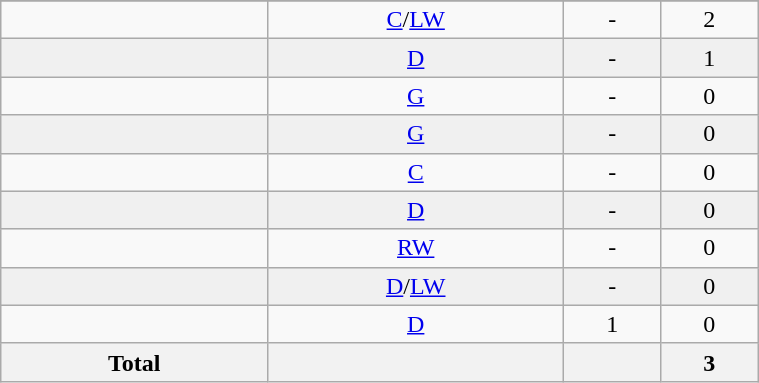<table class="wikitable sortable" width ="40%">
<tr align="center">
</tr>
<tr align="center" bgcolor="">
<td></td>
<td><a href='#'>C</a>/<a href='#'>LW</a></td>
<td>-</td>
<td>2</td>
</tr>
<tr align="center" bgcolor="f0f0f0">
<td></td>
<td><a href='#'>D</a></td>
<td>-</td>
<td>1</td>
</tr>
<tr align="center" bgcolor="">
<td></td>
<td><a href='#'>G</a></td>
<td>-</td>
<td>0</td>
</tr>
<tr align="center" bgcolor="f0f0f0">
<td></td>
<td><a href='#'>G</a></td>
<td>-</td>
<td>0</td>
</tr>
<tr align="center" bgcolor="">
<td></td>
<td><a href='#'>C</a></td>
<td>-</td>
<td>0</td>
</tr>
<tr align="center" bgcolor="f0f0f0">
<td></td>
<td><a href='#'>D</a></td>
<td>-</td>
<td>0</td>
</tr>
<tr align="center" bgcolor="">
<td></td>
<td><a href='#'>RW</a></td>
<td>-</td>
<td>0</td>
</tr>
<tr align="center" bgcolor="f0f0f0">
<td></td>
<td><a href='#'>D</a>/<a href='#'>LW</a></td>
<td>-</td>
<td>0</td>
</tr>
<tr align="center" bgcolor="">
<td></td>
<td><a href='#'>D</a></td>
<td>1</td>
<td>0</td>
</tr>
<tr>
<th>Total</th>
<th></th>
<th></th>
<th>3</th>
</tr>
</table>
